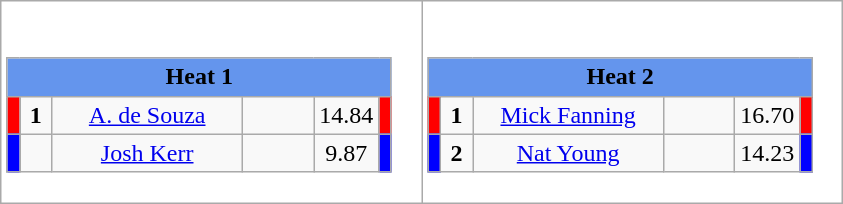<table class="wikitable" style="background:#fff;">
<tr>
<td><div><br><table class="wikitable">
<tr>
<td colspan="6"  style="text-align:center; background:#6495ed;"><strong>Heat 1</strong></td>
</tr>
<tr>
<td style="width:01px; background:#f00;"></td>
<td style="width:14px; text-align:center;"><strong>1</strong></td>
<td style="width:120px; text-align:center;"><a href='#'>A. de Souza</a></td>
<td style="width:40px; text-align:center;"></td>
<td style="width:20px; text-align:center;">14.84</td>
<td style="width:01px; background:#f00;"></td>
</tr>
<tr>
<td style="width:01px; background:#00f;"></td>
<td style="width:14px; text-align:center;"></td>
<td style="width:120px; text-align:center;"><a href='#'>Josh Kerr</a></td>
<td style="width:40px; text-align:center;"></td>
<td style="width:20px; text-align:center;">9.87</td>
<td style="width:01px; background:#00f;"></td>
</tr>
</table>
</div></td>
<td><div><br><table class="wikitable">
<tr>
<td colspan="6"  style="text-align:center; background:#6495ed;"><strong>Heat 2</strong></td>
</tr>
<tr>
<td style="width:01px; background:#f00;"></td>
<td style="width:14px; text-align:center;"><strong>1</strong></td>
<td style="width:120px; text-align:center;"><a href='#'>Mick Fanning</a></td>
<td style="width:40px; text-align:center;"></td>
<td style="width:20px; text-align:center;">16.70</td>
<td style="width:01px; background:#f00;"></td>
</tr>
<tr>
<td style="width:01px; background:#00f;"></td>
<td style="width:14px; text-align:center;"><strong>2</strong></td>
<td style="width:120px; text-align:center;"><a href='#'>Nat Young</a></td>
<td style="width:40px; text-align:center;"></td>
<td style="width:20px; text-align:center;">14.23</td>
<td style="width:01px; background:#00f;"></td>
</tr>
</table>
</div></td>
</tr>
</table>
